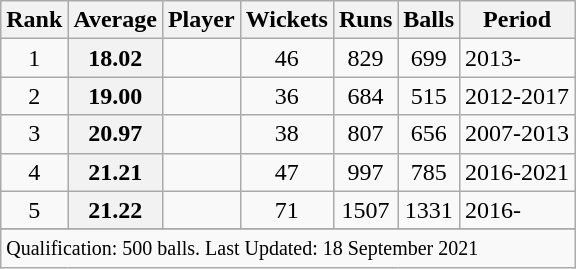<table class="wikitable plainrowheaders sortable">
<tr>
<th scope=col>Rank</th>
<th scope=col>Average</th>
<th scope=col>Player</th>
<th scope=col>Wickets</th>
<th scope=col>Runs</th>
<th scope=col>Balls</th>
<th scope=col>Period</th>
</tr>
<tr>
<td align=center>1</td>
<th scope=row style=text-align:center;>18.02</th>
<td> </td>
<td align=center>46</td>
<td align=center>829</td>
<td align=center>699</td>
<td>2013-</td>
</tr>
<tr>
<td align=center>2</td>
<th scope=row style=text-align:center;>19.00</th>
<td></td>
<td align=center>36</td>
<td align=center>684</td>
<td align=center>515</td>
<td>2012-2017</td>
</tr>
<tr>
<td align=center>3</td>
<th scope=row style=text-align:center;>20.97</th>
<td></td>
<td align=center>38</td>
<td align=center>807</td>
<td align=center>656</td>
<td>2007-2013</td>
</tr>
<tr>
<td align=center>4</td>
<th scope=row style=text-align:center;>21.21</th>
<td></td>
<td align=center>47</td>
<td align=center>997</td>
<td align=center>785</td>
<td>2016-2021</td>
</tr>
<tr>
<td align=center>5</td>
<th scope=row style=text-align:center;>21.22</th>
<td> </td>
<td align=center>71</td>
<td align=center>1507</td>
<td align=center>1331</td>
<td>2016-</td>
</tr>
<tr>
</tr>
<tr class=sortbottom>
<td colspan=7><small>Qualification: 500 balls. Last Updated: 18 September 2021</small></td>
</tr>
</table>
